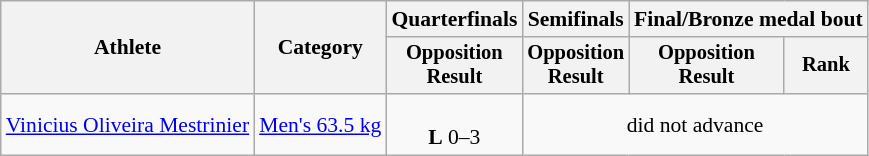<table class="wikitable" style="text-align:center; font-size:90%">
<tr>
<th rowspan=2>Athlete</th>
<th rowspan=2>Category</th>
<th>Quarterfinals</th>
<th>Semifinals</th>
<th colspan=2>Final/Bronze medal bout</th>
</tr>
<tr style="font-size:95%">
<th>Opposition<br>Result</th>
<th>Opposition<br>Result</th>
<th>Opposition<br>Result</th>
<th>Rank</th>
</tr>
<tr>
<td align=left><a href='#'>Vinicius Oliveira Mestrinier</a></td>
<td align=left><a href='#'>Men's 63.5 kg</a></td>
<td><br> <strong>L</strong> 0–3</td>
<td colspan=3>did not advance</td>
</tr>
</table>
